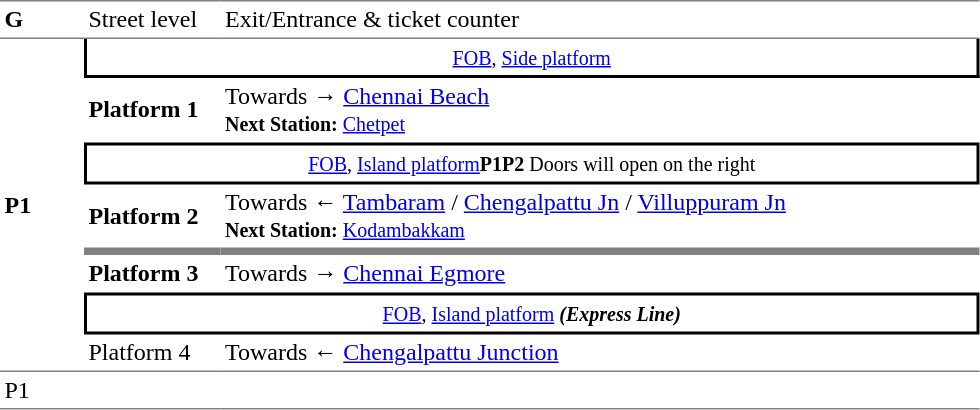<table cellpadding="3" cellspacing="0" border="0">
<tr>
<td valign="top" width="30" style="border-top:solid 1px gray;border-bottom:solid 1px gray;"><strong>G</strong></td>
<td valign="top" width="85" style="border-top:solid 1px gray;border-bottom:solid 1px gray;">Street level</td>
<td valign="top" width="500" style="border-top:solid 1px gray;border-bottom:solid 1px gray;">Exit/Entrance & ticket counter</td>
</tr>
<tr>
<td rowspan="7" style="border-bottom:solid 1px gray;" width="30" valign="center"><strong>P1</strong></td>
<td colspan="2" style="border-right:solid 2px black;border-left:solid 2px black;border-bottom:solid 2px black;text-align:center;"><a href='#'><small>FOB</small></a><small>, <a href='#'>Side platform</a></small></td>
</tr>
<tr>
<td width="85" style="border-bottom:solid 1px white;"><span><strong>Platform 1</strong></span></td>
<td width="500" style="border-bottom:solid 1px white;">Towards → <a href='#'>Chennai Beach</a><br><small><strong>Next Station:</strong> <a href='#'>Chetpet</a></small></td>
</tr>
<tr>
<td colspan="2" style="border-top:solid 2px black;border-right:solid 2px black;border-left:solid 2px black;border-bottom:solid 2px black;text-align:center;"><a href='#'><small>FOB</small></a><small>, <a href='#'>Island platform</a><strong>P1</strong><strong>P2</strong> Doors will open on the right</small></td>
</tr>
<tr>
<td width="85" style="border-bottom:solid 5px gray;"><span><strong>Platform 2</strong></span></td>
<td width="500" style="border-bottom:solid 5px gray;">Towards ← <a href='#'>Tambaram</a> / <a href='#'>Chengalpattu Jn</a> / <a href='#'>Villuppuram Jn</a><br><small><strong>Next Station:</strong> <a href='#'>Kodambakkam</a></small></td>
</tr>
<tr>
<td width="85" style="border-bottom:solid 1px white;"><span><strong>Platform 3</strong></span></td>
<td style="border-bottom:solid 1px white;" width="500">Towards → <a href='#'>Chennai Egmore</a></td>
</tr>
<tr>
<td colspan="2" style="border-top:solid 2px black;border-right:solid 2px black;border-left:solid 2px black;border-bottom:solid 2px black;text-align:center;"><a href='#'><small>FOB</small></a><small>, <a href='#'>Island platform</a> <strong></strong> <strong><em>(Express Line)<strong><em></small></td>
</tr>
<tr>
<td width="85" style="border-bottom:solid 1px gray;"><span></strong>Platform 4<strong></span></td>
<td style="border-bottom:solid 1px gray;" width="500">Towards ← <a href='#'>Chengalpattu Junction</a></td>
</tr>
<tr>
<td style="border-bottom:solid 1px gray;" width="50" valign="top"></strong>P1<strong></td>
<td style="border-bottom:solid 1px gray;" width="50" valign="top"></td>
<td style="border-bottom:solid 1px gray;" width="50" valign="top"></td>
</tr>
<tr>
</tr>
</table>
